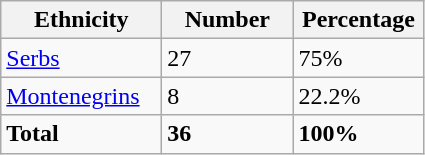<table class="wikitable">
<tr>
<th width="100px">Ethnicity</th>
<th width="80px">Number</th>
<th width="80px">Percentage</th>
</tr>
<tr>
<td><a href='#'>Serbs</a></td>
<td>27</td>
<td>75%</td>
</tr>
<tr>
<td><a href='#'>Montenegrins</a></td>
<td>8</td>
<td>22.2%</td>
</tr>
<tr>
<td><strong>Total</strong></td>
<td><strong>36</strong></td>
<td><strong>100%</strong></td>
</tr>
</table>
